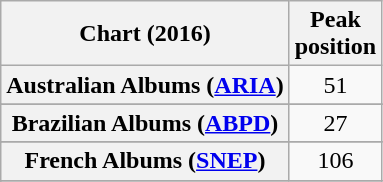<table class="wikitable sortable plainrowheaders" style="text-align:center">
<tr>
<th scope="col">Chart (2016)</th>
<th scope="col">Peak<br> position</th>
</tr>
<tr>
<th scope="row">Australian Albums (<a href='#'>ARIA</a>)</th>
<td>51</td>
</tr>
<tr>
</tr>
<tr>
</tr>
<tr>
</tr>
<tr>
<th scope="row">Brazilian Albums (<a href='#'>ABPD</a>)</th>
<td>27</td>
</tr>
<tr>
</tr>
<tr>
</tr>
<tr>
<th scope="row">French Albums (<a href='#'>SNEP</a>)</th>
<td>106</td>
</tr>
<tr>
</tr>
<tr>
</tr>
<tr>
</tr>
<tr>
</tr>
<tr>
</tr>
<tr>
</tr>
<tr>
</tr>
<tr>
</tr>
<tr>
</tr>
</table>
